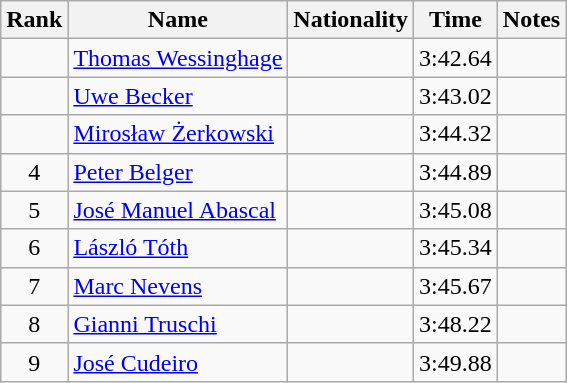<table class="wikitable sortable" style="text-align:center">
<tr>
<th>Rank</th>
<th>Name</th>
<th>Nationality</th>
<th>Time</th>
<th>Notes</th>
</tr>
<tr>
<td></td>
<td align="left"><a href='#'>Thomas Wessinghage</a></td>
<td align=left></td>
<td>3:42.64</td>
<td></td>
</tr>
<tr>
<td></td>
<td align="left"><a href='#'>Uwe Becker</a></td>
<td align=left></td>
<td>3:43.02</td>
<td></td>
</tr>
<tr>
<td></td>
<td align="left"><a href='#'>Mirosław Żerkowski</a></td>
<td align=left></td>
<td>3:44.32</td>
<td></td>
</tr>
<tr>
<td>4</td>
<td align="left"><a href='#'>Peter Belger</a></td>
<td align=left></td>
<td>3:44.89</td>
<td></td>
</tr>
<tr>
<td>5</td>
<td align="left"><a href='#'>José Manuel Abascal</a></td>
<td align=left></td>
<td>3:45.08</td>
<td></td>
</tr>
<tr>
<td>6</td>
<td align="left"><a href='#'>László Tóth</a></td>
<td align=left></td>
<td>3:45.34</td>
<td></td>
</tr>
<tr>
<td>7</td>
<td align="left"><a href='#'>Marc Nevens</a></td>
<td align=left></td>
<td>3:45.67</td>
<td></td>
</tr>
<tr>
<td>8</td>
<td align="left"><a href='#'>Gianni Truschi</a></td>
<td align=left></td>
<td>3:48.22</td>
<td></td>
</tr>
<tr>
<td>9</td>
<td align="left"><a href='#'>José Cudeiro</a></td>
<td align=left></td>
<td>3:49.88</td>
<td></td>
</tr>
</table>
